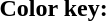<table>
<tr>
<td colspan=2><strong>Color key:</strong></td>
</tr>
<tr>
<td width=220px></td>
<td width=180px></td>
<td></td>
</tr>
<tr>
<td></td>
<td></td>
<td></td>
</tr>
<tr>
<td></td>
<td></td>
<td></td>
</tr>
<tr>
<td></td>
</tr>
<tr>
<td></td>
</tr>
</table>
